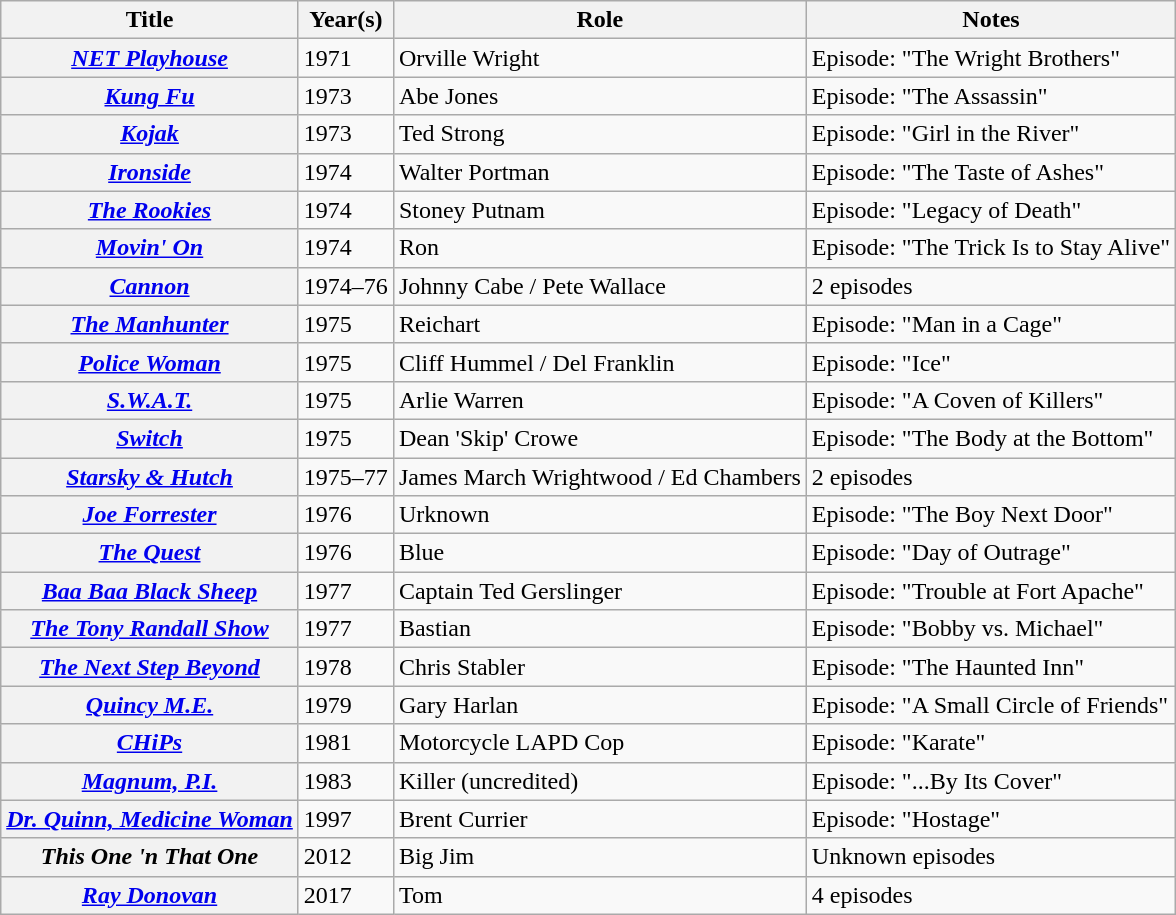<table class="wikitable sortable plainrowheaders">
<tr>
<th>Title</th>
<th>Year(s)</th>
<th>Role</th>
<th>Notes</th>
</tr>
<tr>
<th scope="row"><em><a href='#'>NET Playhouse</a></em></th>
<td>1971</td>
<td>Orville Wright</td>
<td>Episode: "The Wright Brothers"</td>
</tr>
<tr>
<th scope="row"><em><a href='#'>Kung Fu</a></em></th>
<td>1973</td>
<td>Abe Jones</td>
<td>Episode: "The Assassin"</td>
</tr>
<tr>
<th scope="row"><em><a href='#'>Kojak</a></em></th>
<td>1973</td>
<td>Ted Strong</td>
<td>Episode: "Girl in the River"</td>
</tr>
<tr>
<th scope="row"><em><a href='#'>Ironside</a></em></th>
<td>1974</td>
<td>Walter Portman</td>
<td>Episode: "The Taste of Ashes"</td>
</tr>
<tr>
<th scope="row"><em><a href='#'>The Rookies</a></em></th>
<td>1974</td>
<td>Stoney Putnam</td>
<td>Episode: "Legacy of Death"</td>
</tr>
<tr>
<th scope="row"><em><a href='#'>Movin' On</a></em></th>
<td>1974</td>
<td>Ron</td>
<td>Episode: "The Trick Is to Stay Alive"</td>
</tr>
<tr>
<th scope="row"><em><a href='#'>Cannon</a></em></th>
<td>1974–76</td>
<td>Johnny Cabe / Pete Wallace</td>
<td>2 episodes</td>
</tr>
<tr>
<th scope="row"><em><a href='#'>The Manhunter</a></em></th>
<td>1975</td>
<td>Reichart</td>
<td>Episode: "Man in a Cage"</td>
</tr>
<tr>
<th scope="row"><em><a href='#'>Police Woman</a></em></th>
<td>1975</td>
<td>Cliff Hummel / Del Franklin</td>
<td>Episode: "Ice"</td>
</tr>
<tr>
<th scope="row"><em><a href='#'>S.W.A.T.</a></em></th>
<td>1975</td>
<td>Arlie Warren</td>
<td>Episode: "A Coven of Killers"</td>
</tr>
<tr>
<th scope="row"><em><a href='#'>Switch</a></em></th>
<td>1975</td>
<td>Dean 'Skip' Crowe</td>
<td>Episode: "The Body at the Bottom"</td>
</tr>
<tr>
<th scope="row"><em><a href='#'>Starsky & Hutch</a></em></th>
<td>1975–77</td>
<td>James March Wrightwood / Ed Chambers</td>
<td>2 episodes</td>
</tr>
<tr>
<th scope="row"><em><a href='#'>Joe Forrester</a></em></th>
<td>1976</td>
<td>Urknown</td>
<td>Episode: "The Boy Next Door"</td>
</tr>
<tr>
<th scope="row"><em><a href='#'>The Quest</a></em></th>
<td>1976</td>
<td>Blue</td>
<td>Episode: "Day of Outrage"</td>
</tr>
<tr>
<th scope="row"><em><a href='#'>Baa Baa Black Sheep</a></em></th>
<td>1977</td>
<td>Captain Ted Gerslinger</td>
<td>Episode: "Trouble at Fort Apache"</td>
</tr>
<tr>
<th scope="row"><em><a href='#'>The Tony Randall Show</a></em></th>
<td>1977</td>
<td>Bastian</td>
<td>Episode: "Bobby vs. Michael"</td>
</tr>
<tr>
<th scope="row"><em><a href='#'>The Next Step Beyond</a></em></th>
<td>1978</td>
<td>Chris Stabler</td>
<td>Episode: "The Haunted Inn"</td>
</tr>
<tr>
<th scope="row"><em><a href='#'>Quincy M.E.</a></em></th>
<td>1979</td>
<td>Gary Harlan</td>
<td>Episode: "A Small Circle of Friends"</td>
</tr>
<tr>
<th scope="row"><em><a href='#'>CHiPs</a></em></th>
<td>1981</td>
<td>Motorcycle LAPD Cop</td>
<td>Episode: "Karate"</td>
</tr>
<tr>
<th scope="row"><em><a href='#'>Magnum, P.I.</a></em></th>
<td>1983</td>
<td>Killer (uncredited)</td>
<td>Episode: "...By Its Cover"</td>
</tr>
<tr>
<th scope="row"><em><a href='#'>Dr. Quinn, Medicine Woman</a></em></th>
<td>1997</td>
<td>Brent Currier</td>
<td>Episode: "Hostage"</td>
</tr>
<tr>
<th scope="row"><em>This One 'n That One</em></th>
<td>2012</td>
<td>Big Jim</td>
<td>Unknown episodes</td>
</tr>
<tr>
<th scope="row"><em><a href='#'>Ray Donovan</a></em></th>
<td>2017</td>
<td>Tom</td>
<td>4 episodes</td>
</tr>
</table>
